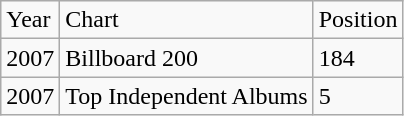<table class="wikitable" style="margin">
<tr>
<td>Year</td>
<td>Chart</td>
<td>Position</td>
</tr>
<tr>
<td>2007</td>
<td>Billboard 200</td>
<td>184</td>
</tr>
<tr>
<td>2007</td>
<td>Top Independent Albums</td>
<td>5</td>
</tr>
</table>
